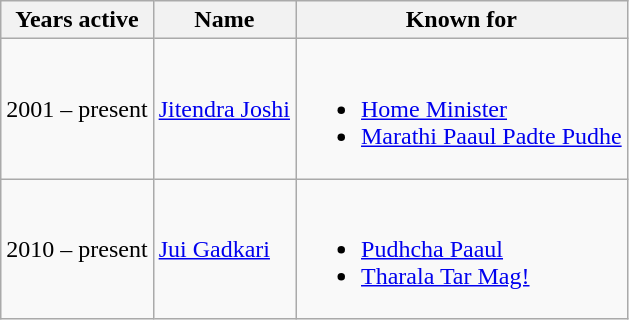<table class="wikitable">
<tr>
<th>Years active</th>
<th>Name</th>
<th>Known for</th>
</tr>
<tr>
<td>2001 – present</td>
<td><a href='#'>Jitendra Joshi</a></td>
<td><br><ul><li><a href='#'>Home Minister</a></li><li><a href='#'>Marathi Paaul Padte Pudhe</a></li></ul></td>
</tr>
<tr>
<td>2010 – present</td>
<td><a href='#'>Jui Gadkari</a></td>
<td><br><ul><li><a href='#'>Pudhcha Paaul</a></li><li><a href='#'>Tharala Tar Mag!</a></li></ul></td>
</tr>
</table>
